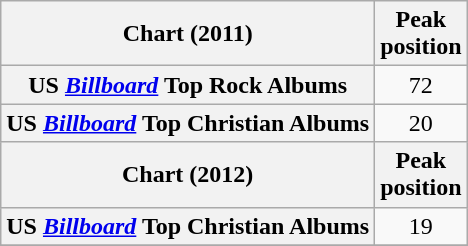<table class="wikitable sortable plainrowheaders" style="text-align:center;">
<tr>
<th>Chart (2011)</th>
<th>Peak<br>position</th>
</tr>
<tr>
<th scope="row">US <a href='#'><em>Billboard</em></a> Top Rock Albums</th>
<td>72</td>
</tr>
<tr>
<th scope="row">US <a href='#'><em>Billboard</em></a> Top Christian Albums</th>
<td>20</td>
</tr>
<tr>
<th>Chart (2012)</th>
<th>Peak<br>position</th>
</tr>
<tr>
<th scope="row">US <a href='#'><em>Billboard</em></a> Top Christian Albums</th>
<td>19</td>
</tr>
<tr>
</tr>
</table>
